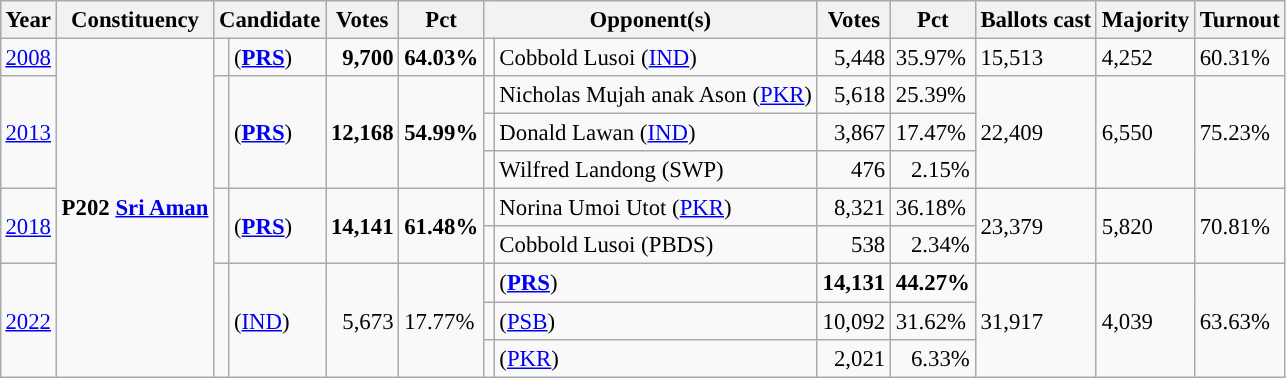<table class="wikitable" style="margin:0.5em ; font-size:95%">
<tr>
<th>Year</th>
<th>Constituency</th>
<th colspan=2>Candidate</th>
<th>Votes</th>
<th>Pct</th>
<th colspan=2>Opponent(s)</th>
<th>Votes</th>
<th>Pct</th>
<th>Ballots cast</th>
<th>Majority</th>
<th>Turnout</th>
</tr>
<tr>
<td><a href='#'>2008</a></td>
<td rowspan=9><strong>P202 <a href='#'>Sri Aman</a></strong></td>
<td></td>
<td> (<a href='#'><strong>PRS</strong></a>)</td>
<td align="right"><strong>9,700</strong></td>
<td><strong>64.03%</strong></td>
<td></td>
<td>Cobbold Lusoi (<a href='#'>IND</a>)</td>
<td align="right">5,448</td>
<td>35.97%</td>
<td>15,513</td>
<td>4,252</td>
<td>60.31%</td>
</tr>
<tr>
<td rowspan=3><a href='#'>2013</a></td>
<td rowspan=3 ></td>
<td rowspan=3> (<a href='#'><strong>PRS</strong></a>)</td>
<td rowspan=3 align="right"><strong>12,168</strong></td>
<td rowspan=3><strong>54.99%</strong></td>
<td></td>
<td>Nicholas Mujah anak Ason (<a href='#'>PKR</a>)</td>
<td align="right">5,618</td>
<td>25.39%</td>
<td rowspan=3>22,409</td>
<td rowspan=3>6,550</td>
<td rowspan=3>75.23%</td>
</tr>
<tr>
<td></td>
<td>Donald Lawan (<a href='#'>IND</a>)</td>
<td align=right>3,867</td>
<td>17.47%</td>
</tr>
<tr>
<td bgcolor=></td>
<td>Wilfred Landong (SWP)</td>
<td align=right>476</td>
<td align=right>2.15%</td>
</tr>
<tr>
<td rowspan=2><a href='#'>2018</a></td>
<td rowspan=2 ></td>
<td rowspan=2> (<a href='#'><strong>PRS</strong></a>)</td>
<td rowspan=2 align="right"><strong>14,141</strong></td>
<td rowspan=2><strong>61.48%</strong></td>
<td></td>
<td>Norina Umoi Utot (<a href='#'>PKR</a>)</td>
<td align="right">8,321</td>
<td>36.18%</td>
<td rowspan=2>23,379</td>
<td rowspan=2>5,820</td>
<td rowspan=2>70.81%</td>
</tr>
<tr>
<td bgcolor=></td>
<td>Cobbold Lusoi (PBDS)</td>
<td align=right>538</td>
<td align=right>2.34%</td>
</tr>
<tr>
<td rowspan="3"><a href='#'>2022</a></td>
<td rowspan="3" ></td>
<td rowspan="3"> (<a href='#'>IND</a>)</td>
<td rowspan="3" align="right">5,673</td>
<td rowspan="3">17.77%</td>
<td></td>
<td> (<a href='#'><strong>PRS</strong></a>)</td>
<td align="right"><strong>14,131</strong></td>
<td><strong>44.27%</strong></td>
<td rowspan="3">31,917</td>
<td rowspan="3">4,039</td>
<td rowspan="3">63.63%</td>
</tr>
<tr>
<td style="background-color:"></td>
<td> (<a href='#'>PSB</a>)</td>
<td align="right">10,092</td>
<td>31.62%</td>
</tr>
<tr>
<td></td>
<td> (<a href='#'>PKR</a>)</td>
<td align="right">2,021</td>
<td align=right>6.33%</td>
</tr>
</table>
